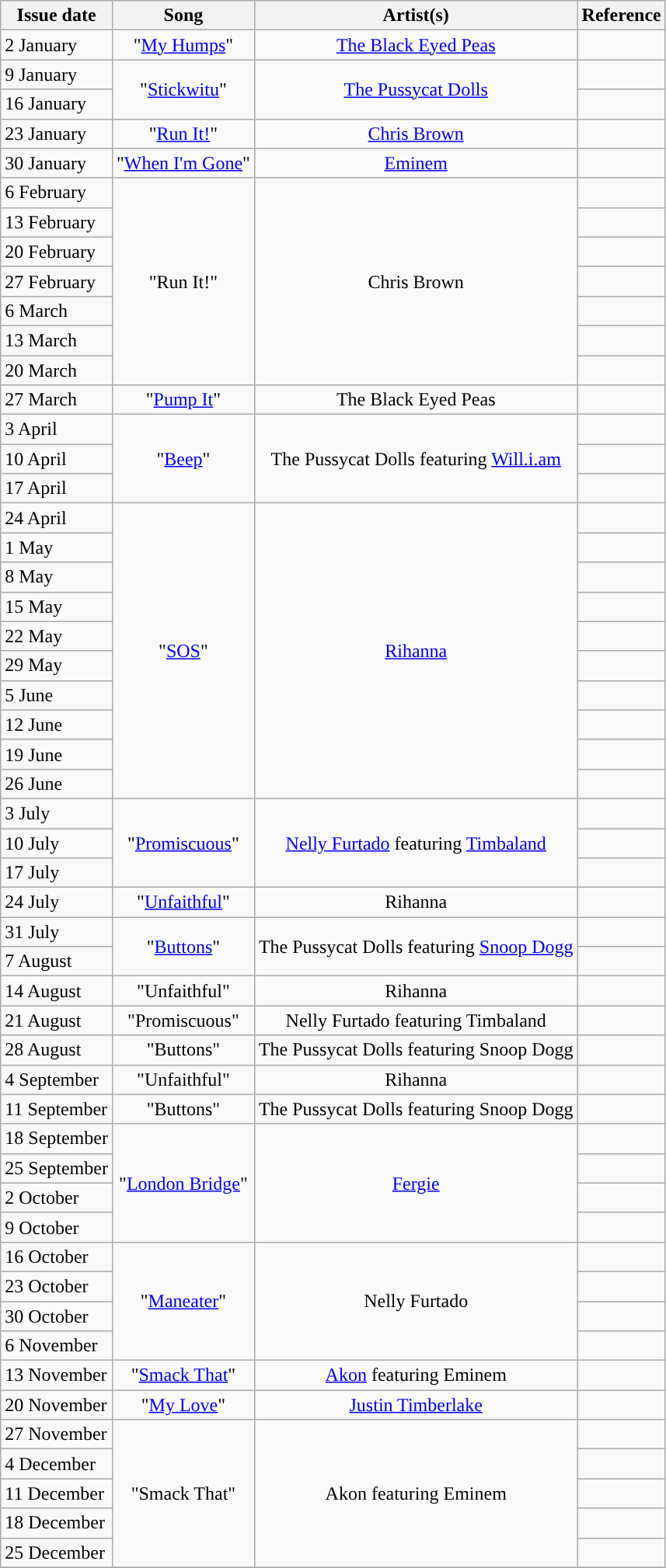<table class="wikitable">
<tr>
<th>Issue date</th>
<th>Song</th>
<th>Artist(s)</th>
<th>Reference</th>
</tr>
<tr>
<td align="left">2 January</td>
<td align="center">"<a href='#'>My Humps</a>"</td>
<td align="center"><a href='#'>The Black Eyed Peas</a></td>
<td align="center"></td>
</tr>
<tr>
<td align="left">9 January</td>
<td align="center" rowspan="2">"<a href='#'>Stickwitu</a>"</td>
<td align="center" rowspan="2"><a href='#'>The Pussycat Dolls</a></td>
<td align="center"></td>
</tr>
<tr>
<td align="left">16 January</td>
<td align="center"></td>
</tr>
<tr>
<td align="left">23 January</td>
<td align="center">"<a href='#'>Run It!</a>"</td>
<td align="center"><a href='#'>Chris Brown</a></td>
<td align="center"></td>
</tr>
<tr>
<td align="left">30 January</td>
<td align="center">"<a href='#'>When I'm Gone</a>"</td>
<td align="center"><a href='#'>Eminem</a></td>
<td align="center"></td>
</tr>
<tr>
<td align="left">6 February</td>
<td align="center" rowspan="7">"Run It!"</td>
<td align="center" rowspan="7">Chris Brown</td>
<td align="center"></td>
</tr>
<tr>
<td align="left">13 February</td>
<td align="center"></td>
</tr>
<tr>
<td align="left">20 February</td>
<td align="center"></td>
</tr>
<tr>
<td align="left">27 February</td>
<td align="center"></td>
</tr>
<tr>
<td align="left">6 March</td>
<td align="center"></td>
</tr>
<tr>
<td align="left">13 March</td>
<td align="center"></td>
</tr>
<tr>
<td align="left">20 March</td>
<td align="center"></td>
</tr>
<tr>
<td align="left">27 March</td>
<td align="center">"<a href='#'>Pump It</a>"</td>
<td align="center">The Black Eyed Peas</td>
<td align="center"></td>
</tr>
<tr>
<td align="left">3 April</td>
<td align="center" rowspan="3">"<a href='#'>Beep</a>"</td>
<td align="center" rowspan="3">The Pussycat Dolls featuring <a href='#'>Will.i.am</a></td>
<td align="center"></td>
</tr>
<tr>
<td align="left">10 April</td>
<td align="center"></td>
</tr>
<tr>
<td align="left">17 April</td>
<td align="center"></td>
</tr>
<tr>
<td align="left">24 April</td>
<td align="center" rowspan="10">"<a href='#'>SOS</a>"</td>
<td align="center" rowspan="10"><a href='#'>Rihanna</a></td>
<td align="center"></td>
</tr>
<tr>
<td align="left">1 May</td>
<td align="center"></td>
</tr>
<tr>
<td align="left">8 May</td>
<td align="center"></td>
</tr>
<tr>
<td align="left">15 May</td>
<td align="center"></td>
</tr>
<tr>
<td align="left">22 May</td>
<td align="center"></td>
</tr>
<tr>
<td align="left">29 May</td>
<td align="center"></td>
</tr>
<tr>
<td align="left">5 June</td>
<td align="center"></td>
</tr>
<tr>
<td align="left">12 June</td>
<td align="center"></td>
</tr>
<tr>
<td align="left">19 June</td>
<td align="center"></td>
</tr>
<tr>
<td align="left">26 June</td>
<td align="center"></td>
</tr>
<tr>
<td align="left">3 July</td>
<td align="center" rowspan="3">"<a href='#'>Promiscuous</a>"</td>
<td align="center" rowspan="3"><a href='#'>Nelly Furtado</a> featuring <a href='#'>Timbaland</a></td>
<td align="center"></td>
</tr>
<tr>
<td align="left">10 July</td>
<td align="center"></td>
</tr>
<tr>
<td align="left">17 July</td>
<td align="center"></td>
</tr>
<tr>
<td align="left">24 July</td>
<td align="center">"<a href='#'>Unfaithful</a>"</td>
<td align="center">Rihanna</td>
<td align="center"></td>
</tr>
<tr>
<td align="left">31 July</td>
<td align="center" rowspan="2">"<a href='#'>Buttons</a>"</td>
<td align="center" rowspan="2">The Pussycat Dolls featuring <a href='#'>Snoop Dogg</a></td>
<td align="center"></td>
</tr>
<tr>
<td align="left">7 August</td>
<td align="center"></td>
</tr>
<tr>
<td align="left">14 August</td>
<td align="center">"Unfaithful"</td>
<td align="center">Rihanna</td>
<td align="center"></td>
</tr>
<tr>
<td align="left">21 August</td>
<td align="center">"Promiscuous"</td>
<td align="center">Nelly Furtado featuring Timbaland</td>
<td align="center"></td>
</tr>
<tr>
<td align="left">28 August</td>
<td align="center">"Buttons"</td>
<td align="center">The Pussycat Dolls featuring Snoop Dogg</td>
<td align="center"></td>
</tr>
<tr>
<td align="left">4 September</td>
<td align="center">"Unfaithful"</td>
<td align="center">Rihanna</td>
<td align="center"></td>
</tr>
<tr>
<td align="left">11 September</td>
<td align="center">"Buttons"</td>
<td align="center">The Pussycat Dolls featuring Snoop Dogg</td>
<td align="center"></td>
</tr>
<tr>
<td align="left">18 September</td>
<td align="center" rowspan="4">"<a href='#'>London Bridge</a>"</td>
<td align="center" rowspan="4"><a href='#'>Fergie</a></td>
<td align="center"></td>
</tr>
<tr>
<td align="left">25 September</td>
<td align="center"></td>
</tr>
<tr>
<td align="left">2 October</td>
<td align="center"></td>
</tr>
<tr>
<td align="left">9 October</td>
<td align="center"></td>
</tr>
<tr>
<td align="left">16 October</td>
<td align="center" rowspan="4">"<a href='#'>Maneater</a>"</td>
<td align="center" rowspan="4">Nelly Furtado</td>
<td align="center"></td>
</tr>
<tr>
<td align="left">23 October</td>
<td align="center"></td>
</tr>
<tr>
<td align="left">30 October</td>
<td align="center"></td>
</tr>
<tr>
<td align="left">6 November</td>
<td align="center"></td>
</tr>
<tr>
<td align="left">13 November</td>
<td align="center">"<a href='#'>Smack That</a>"</td>
<td align="center"><a href='#'>Akon</a> featuring Eminem</td>
<td align="center"></td>
</tr>
<tr>
<td align="left">20 November</td>
<td align="center">"<a href='#'>My Love</a>"</td>
<td align="center"><a href='#'>Justin Timberlake</a></td>
<td align="center"></td>
</tr>
<tr>
<td align="left">27 November</td>
<td align="center" rowspan="5">"Smack That"</td>
<td align="center" rowspan="5">Akon featuring Eminem</td>
<td align="center"></td>
</tr>
<tr>
<td align="left">4 December</td>
<td align="center"></td>
</tr>
<tr>
<td align="left">11 December</td>
<td align="center"></td>
</tr>
<tr>
<td align="left">18 December</td>
<td align="center"></td>
</tr>
<tr>
<td align="left">25 December</td>
<td align="center"></td>
</tr>
<tr>
</tr>
</table>
